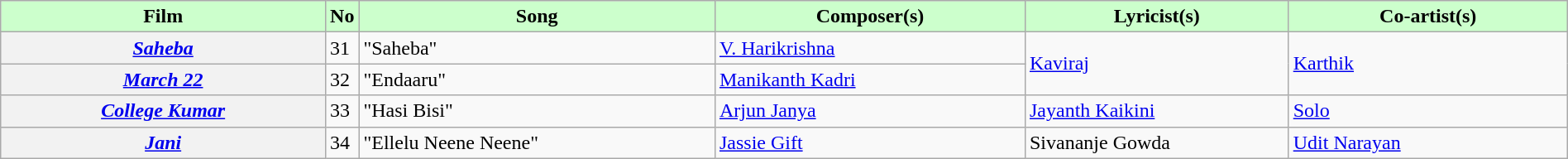<table class="wikitable plainrowheaders" width="100%">
<tr style="background:#cfc; text-align:center;">
<td scope="col" width=21%><strong>Film</strong></td>
<td><strong>No</strong></td>
<td scope="col" width=23%><strong>Song</strong></td>
<td scope="col" width=20%><strong>Composer(s)</strong></td>
<td scope="col" width=17%><strong>Lyricist(s)</strong></td>
<td scope="col" width=18%><strong>Co-artist(s)</strong></td>
</tr>
<tr>
<th><em><a href='#'>Saheba</a></em></th>
<td>31</td>
<td>"Saheba"</td>
<td><a href='#'>V. Harikrishna</a></td>
<td rowspan="2"><a href='#'>Kaviraj</a></td>
<td rowspan="2"><a href='#'>Karthik</a></td>
</tr>
<tr>
<th><em><a href='#'>March 22</a></em></th>
<td>32</td>
<td>"Endaaru"</td>
<td><a href='#'>Manikanth Kadri</a></td>
</tr>
<tr>
<th><em><a href='#'>College Kumar</a></em></th>
<td>33</td>
<td>"Hasi Bisi"</td>
<td><a href='#'>Arjun Janya</a></td>
<td><a href='#'>Jayanth Kaikini</a></td>
<td><a href='#'>Solo</a></td>
</tr>
<tr>
<th><em><a href='#'>Jani</a></em></th>
<td>34</td>
<td>"Ellelu Neene Neene"</td>
<td><a href='#'>Jassie Gift</a></td>
<td>Sivananje Gowda</td>
<td><a href='#'>Udit Narayan</a></td>
</tr>
</table>
